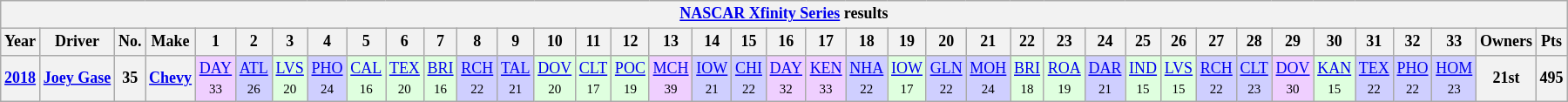<table class="wikitable" style="text-align:center; font-size:75%">
<tr>
<th colspan=42><a href='#'>NASCAR Xfinity Series</a> results</th>
</tr>
<tr>
<th>Year</th>
<th>Driver</th>
<th>No.</th>
<th>Make</th>
<th>1</th>
<th>2</th>
<th>3</th>
<th>4</th>
<th>5</th>
<th>6</th>
<th>7</th>
<th>8</th>
<th>9</th>
<th>10</th>
<th>11</th>
<th>12</th>
<th>13</th>
<th>14</th>
<th>15</th>
<th>16</th>
<th>17</th>
<th>18</th>
<th>19</th>
<th>20</th>
<th>21</th>
<th>22</th>
<th>23</th>
<th>24</th>
<th>25</th>
<th>26</th>
<th>27</th>
<th>28</th>
<th>29</th>
<th>30</th>
<th>31</th>
<th>32</th>
<th>33</th>
<th>Owners</th>
<th>Pts</th>
</tr>
<tr>
<th><a href='#'>2018</a></th>
<th><a href='#'>Joey Gase</a></th>
<th>35</th>
<th><a href='#'>Chevy</a></th>
<td style="background:#EFCFFF;"><a href='#'>DAY</a><br><small>33</small></td>
<td style="background:#CFCFFF;"><a href='#'>ATL</a><br><small>26</small></td>
<td style="background:#DFFFDF;"><a href='#'>LVS</a><br><small>20</small></td>
<td style="background:#CFCFFF;"><a href='#'>PHO</a><br><small>24</small></td>
<td style="background:#DFFFDF;"><a href='#'>CAL</a><br><small>16</small></td>
<td style="background:#DFFFDF;"><a href='#'>TEX</a><br><small>20</small></td>
<td style="background:#DFFFDF;"><a href='#'>BRI</a><br><small>16</small></td>
<td style="background:#CFCFFF;"><a href='#'>RCH</a><br><small>22</small></td>
<td style="background:#CFCFFF;"><a href='#'>TAL</a><br><small>21</small></td>
<td style="background:#DFFFDF;"><a href='#'>DOV</a><br><small>20</small></td>
<td style="background:#DFFFDF;"><a href='#'>CLT</a><br><small>17</small></td>
<td style="background:#DFFFDF;"><a href='#'>POC</a><br><small>19</small></td>
<td style="background:#EFCFFF;"><a href='#'>MCH</a><br><small>39</small></td>
<td style="background:#CFCFFF;"><a href='#'>IOW</a><br><small>21</small></td>
<td style="background:#CFCFFF;"><a href='#'>CHI</a><br><small>22</small></td>
<td style="background:#EFCFFF;"><a href='#'>DAY</a><br><small>32</small></td>
<td style="background:#EFCFFF;"><a href='#'>KEN</a><br><small>33</small></td>
<td style="background:#CFCFFF;"><a href='#'>NHA</a><br><small>22</small></td>
<td style="background:#DFFFDF;"><a href='#'>IOW</a><br><small>17</small></td>
<td style="background:#CFCFFF;"><a href='#'>GLN</a><br><small>22</small></td>
<td style="background:#CFCFFF;"><a href='#'>MOH</a><br><small>24</small></td>
<td style="background:#DFFFDF;"><a href='#'>BRI</a><br><small>18</small></td>
<td style="background:#DFFFDF;"><a href='#'>ROA</a><br><small>19</small></td>
<td style="background:#CFCFFF;"><a href='#'>DAR</a><br><small>21</small></td>
<td style="background:#DFFFDF;"><a href='#'>IND</a><br><small>15</small></td>
<td style="background:#DFFFDF;"><a href='#'>LVS</a><br><small>15</small></td>
<td style="background:#CFCFFF;"><a href='#'>RCH</a><br><small>22</small></td>
<td style="background:#CFCFFF;"><a href='#'>CLT</a><br><small>23</small></td>
<td style="background:#EFCFFF;"><a href='#'>DOV</a><br><small>30</small></td>
<td style="background:#DFFFDF;"><a href='#'>KAN</a><br><small>15</small></td>
<td style="background:#CFCFFF;"><a href='#'>TEX</a><br><small>22</small></td>
<td style="background:#CFCFFF;"><a href='#'>PHO</a><br><small>22</small></td>
<td style="background:#CFCFFF;"><a href='#'>HOM</a><br><small>23</small></td>
<th>21st</th>
<th>495</th>
</tr>
</table>
